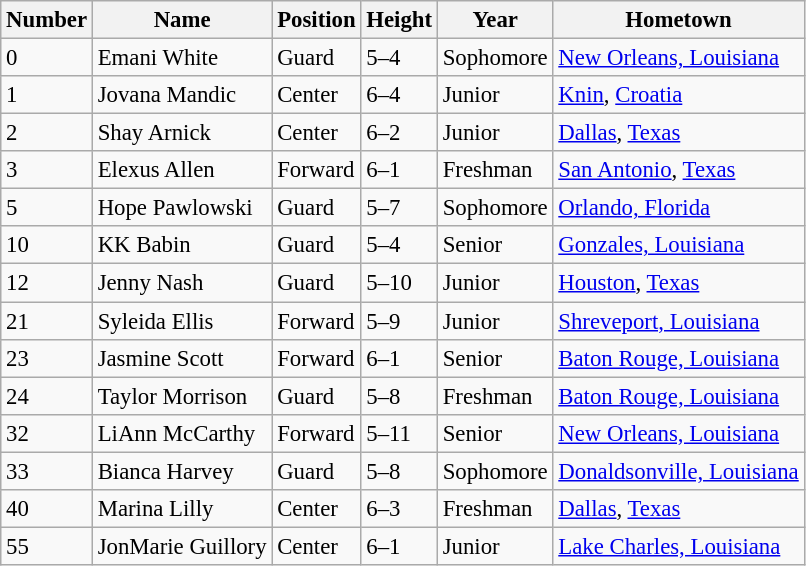<table class="wikitable" style="font-size: 95%;">
<tr>
<th>Number</th>
<th>Name</th>
<th>Position</th>
<th>Height</th>
<th>Year</th>
<th>Hometown</th>
</tr>
<tr>
<td>0</td>
<td>Emani White</td>
<td>Guard</td>
<td>5–4</td>
<td>Sophomore</td>
<td><a href='#'>New Orleans, Louisiana</a></td>
</tr>
<tr>
<td>1</td>
<td>Jovana Mandic</td>
<td>Center</td>
<td>6–4</td>
<td>Junior</td>
<td><a href='#'>Knin</a>, <a href='#'>Croatia</a></td>
</tr>
<tr>
<td>2</td>
<td>Shay Arnick</td>
<td>Center</td>
<td>6–2</td>
<td>Junior</td>
<td><a href='#'>Dallas</a>, <a href='#'>Texas</a></td>
</tr>
<tr>
<td>3</td>
<td>Elexus Allen</td>
<td>Forward</td>
<td>6–1</td>
<td>Freshman</td>
<td><a href='#'>San Antonio</a>, <a href='#'>Texas</a></td>
</tr>
<tr>
<td>5</td>
<td>Hope Pawlowski</td>
<td>Guard</td>
<td>5–7</td>
<td>Sophomore</td>
<td><a href='#'>Orlando, Florida</a></td>
</tr>
<tr>
<td>10</td>
<td>KK Babin</td>
<td>Guard</td>
<td>5–4</td>
<td>Senior</td>
<td><a href='#'>Gonzales, Louisiana</a></td>
</tr>
<tr>
<td>12</td>
<td>Jenny Nash</td>
<td>Guard</td>
<td>5–10</td>
<td>Junior</td>
<td><a href='#'>Houston</a>, <a href='#'>Texas</a></td>
</tr>
<tr>
<td>21</td>
<td>Syleida Ellis</td>
<td>Forward</td>
<td>5–9</td>
<td>Junior</td>
<td><a href='#'>Shreveport, Louisiana</a></td>
</tr>
<tr>
<td>23</td>
<td>Jasmine Scott</td>
<td>Forward</td>
<td>6–1</td>
<td>Senior</td>
<td><a href='#'>Baton Rouge, Louisiana</a></td>
</tr>
<tr>
<td>24</td>
<td>Taylor Morrison</td>
<td>Guard</td>
<td>5–8</td>
<td>Freshman</td>
<td><a href='#'>Baton Rouge, Louisiana</a></td>
</tr>
<tr>
<td>32</td>
<td>LiAnn McCarthy</td>
<td>Forward</td>
<td>5–11</td>
<td>Senior</td>
<td><a href='#'>New Orleans, Louisiana</a></td>
</tr>
<tr>
<td>33</td>
<td>Bianca Harvey</td>
<td>Guard</td>
<td>5–8</td>
<td>Sophomore</td>
<td><a href='#'>Donaldsonville, Louisiana</a></td>
</tr>
<tr>
<td>40</td>
<td>Marina Lilly</td>
<td>Center</td>
<td>6–3</td>
<td>Freshman</td>
<td><a href='#'>Dallas</a>, <a href='#'>Texas</a></td>
</tr>
<tr>
<td>55</td>
<td>JonMarie Guillory</td>
<td>Center</td>
<td>6–1</td>
<td>Junior</td>
<td><a href='#'>Lake Charles, Louisiana</a></td>
</tr>
</table>
